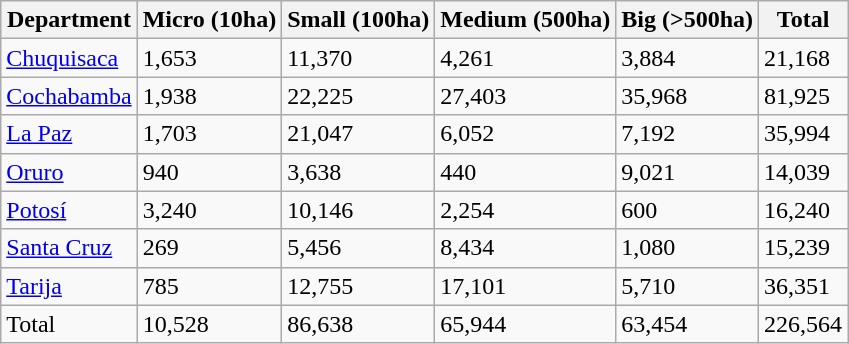<table class="wikitable">
<tr>
<th>Department</th>
<th>Micro (10ha)</th>
<th>Small (100ha)</th>
<th>Medium (500ha)</th>
<th>Big (>500ha)</th>
<th>Total</th>
</tr>
<tr>
<td><a href='#'>Chuquisaca</a></td>
<td>1,653</td>
<td>11,370</td>
<td>4,261</td>
<td>3,884</td>
<td>21,168</td>
</tr>
<tr>
<td><a href='#'>Cochabamba</a></td>
<td>1,938</td>
<td>22,225</td>
<td>27,403</td>
<td>35,968</td>
<td>81,925</td>
</tr>
<tr>
<td><a href='#'>La Paz</a></td>
<td>1,703</td>
<td>21,047</td>
<td>6,052</td>
<td>7,192</td>
<td>35,994</td>
</tr>
<tr>
<td><a href='#'>Oruro</a></td>
<td>940</td>
<td>3,638</td>
<td>440</td>
<td>9,021</td>
<td>14,039</td>
</tr>
<tr>
<td><a href='#'>Potosí</a></td>
<td>3,240</td>
<td>10,146</td>
<td>2,254</td>
<td>600</td>
<td>16,240</td>
</tr>
<tr>
<td><a href='#'>Santa Cruz</a></td>
<td>269</td>
<td>5,456</td>
<td>8,434</td>
<td>1,080</td>
<td>15,239</td>
</tr>
<tr>
<td><a href='#'>Tarija</a></td>
<td>785</td>
<td>12,755</td>
<td>17,101</td>
<td>5,710</td>
<td>36,351</td>
</tr>
<tr>
<td>Total</td>
<td>10,528</td>
<td>86,638</td>
<td>65,944</td>
<td>63,454</td>
<td>226,564</td>
</tr>
</table>
